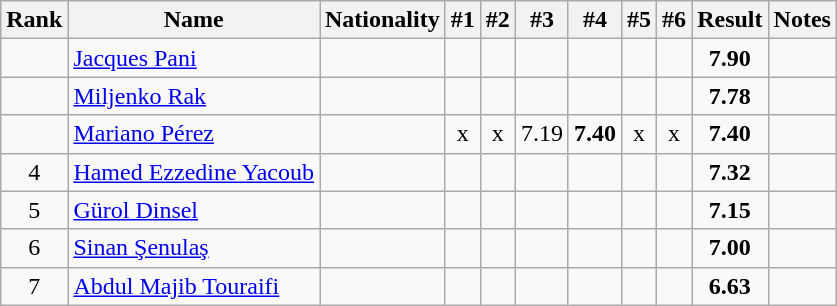<table class="wikitable sortable" style="text-align:center">
<tr>
<th>Rank</th>
<th>Name</th>
<th>Nationality</th>
<th>#1</th>
<th>#2</th>
<th>#3</th>
<th>#4</th>
<th>#5</th>
<th>#6</th>
<th>Result</th>
<th>Notes</th>
</tr>
<tr>
<td></td>
<td align=left><a href='#'>Jacques Pani</a></td>
<td align=left></td>
<td></td>
<td></td>
<td></td>
<td></td>
<td></td>
<td></td>
<td><strong>7.90</strong></td>
<td></td>
</tr>
<tr>
<td></td>
<td align=left><a href='#'>Miljenko Rak</a></td>
<td align=left></td>
<td></td>
<td></td>
<td></td>
<td></td>
<td></td>
<td></td>
<td><strong>7.78</strong></td>
<td></td>
</tr>
<tr>
<td></td>
<td align=left><a href='#'>Mariano Pérez</a></td>
<td align=left></td>
<td>x</td>
<td>x</td>
<td>7.19</td>
<td><strong>7.40</strong></td>
<td>x</td>
<td>x</td>
<td><strong>7.40</strong></td>
<td></td>
</tr>
<tr>
<td>4</td>
<td align=left><a href='#'>Hamed Ezzedine Yacoub</a></td>
<td align=left></td>
<td></td>
<td></td>
<td></td>
<td></td>
<td></td>
<td></td>
<td><strong>7.32</strong></td>
<td></td>
</tr>
<tr>
<td>5</td>
<td align=left><a href='#'>Gürol Dinsel</a></td>
<td align=left></td>
<td></td>
<td></td>
<td></td>
<td></td>
<td></td>
<td></td>
<td><strong>7.15</strong></td>
<td></td>
</tr>
<tr>
<td>6</td>
<td align=left><a href='#'>Sinan Şenulaş</a></td>
<td align=left></td>
<td></td>
<td></td>
<td></td>
<td></td>
<td></td>
<td></td>
<td><strong>7.00</strong></td>
<td></td>
</tr>
<tr>
<td>7</td>
<td align=left><a href='#'>Abdul Majib Touraifi</a></td>
<td align=left></td>
<td></td>
<td></td>
<td></td>
<td></td>
<td></td>
<td></td>
<td><strong>6.63</strong></td>
<td></td>
</tr>
</table>
